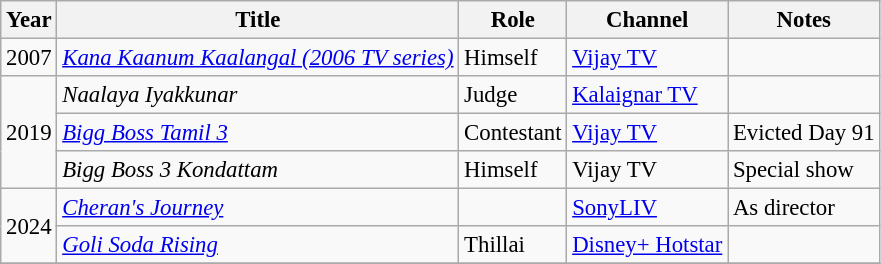<table class="wikitable sortable" style="font-size: 95%;">
<tr>
<th>Year</th>
<th>Title</th>
<th>Role</th>
<th>Channel</th>
<th>Notes</th>
</tr>
<tr>
<td>2007</td>
<td><em><a href='#'>Kana Kaanum Kaalangal (2006 TV series)</a></em></td>
<td>Himself</td>
<td><a href='#'>Vijay TV</a></td>
<td></td>
</tr>
<tr>
<td rowspan="3">2019</td>
<td><em>Naalaya Iyakkunar</em></td>
<td>Judge</td>
<td><a href='#'>Kalaignar TV</a></td>
<td></td>
</tr>
<tr>
<td><em><a href='#'>Bigg Boss Tamil 3</a></em></td>
<td>Contestant</td>
<td><a href='#'>Vijay TV</a></td>
<td>Evicted Day 91</td>
</tr>
<tr>
<td><em>Bigg Boss 3 Kondattam</em></td>
<td>Himself</td>
<td>Vijay TV</td>
<td>Special show</td>
</tr>
<tr>
<td rowspan=2>2024</td>
<td><em><a href='#'>Cheran's Journey</a></em></td>
<td></td>
<td><a href='#'>SonyLIV</a></td>
<td>As director</td>
</tr>
<tr>
<td><em><a href='#'>Goli Soda Rising</a></em></td>
<td>Thillai</td>
<td><a href='#'>Disney+ Hotstar</a></td>
<td></td>
</tr>
<tr>
</tr>
</table>
